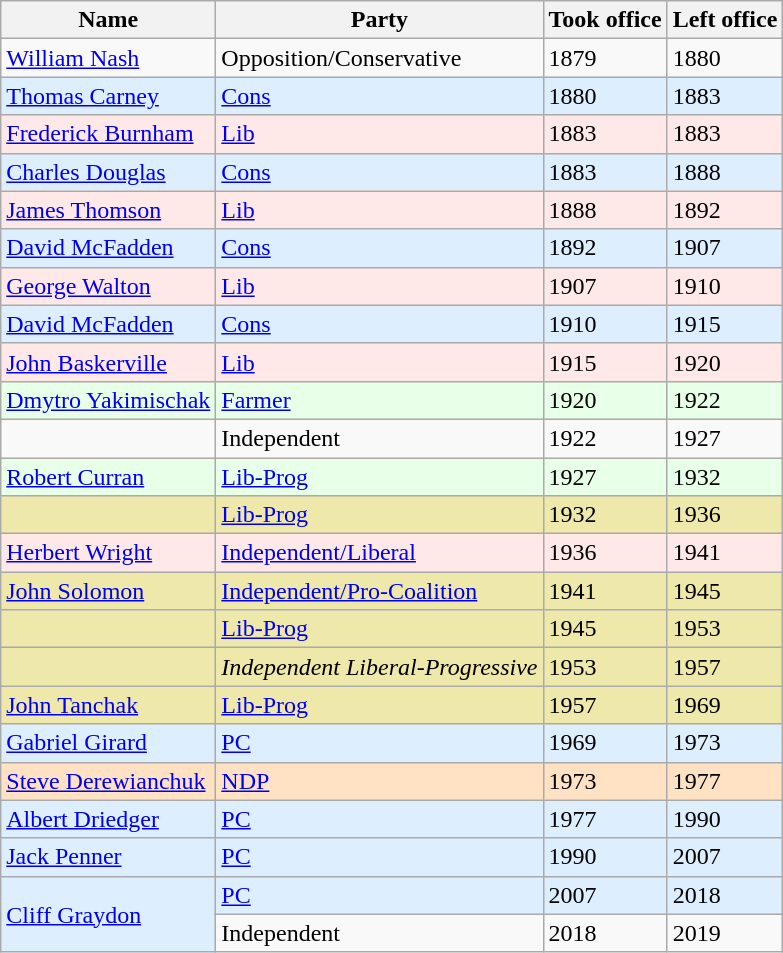<table class="wikitable">
<tr>
<th>Name</th>
<th>Party</th>
<th>Took office</th>
<th>Left office</th>
</tr>
<tr>
<td><a href='#'>William Nash</a></td>
<td>Opposition/Conservative</td>
<td>1879</td>
<td>1880</td>
</tr>
<tr bgcolor=#DDEEFF>
<td><a href='#'>Thomas Carney</a></td>
<td><a href='#'>Cons</a></td>
<td>1880</td>
<td>1883</td>
</tr>
<tr bgcolor=#FFE8E8>
<td><a href='#'>Frederick Burnham</a></td>
<td><a href='#'>Lib</a></td>
<td>1883</td>
<td>1883</td>
</tr>
<tr bgcolor=#DDEEFF>
<td><a href='#'>Charles Douglas</a></td>
<td><a href='#'>Cons</a></td>
<td>1883</td>
<td>1888</td>
</tr>
<tr bgcolor=#FFE8E8>
<td><a href='#'>James Thomson</a></td>
<td><a href='#'>Lib</a></td>
<td>1888</td>
<td>1892</td>
</tr>
<tr bgcolor=#DDEEFF>
<td><a href='#'>David McFadden</a></td>
<td><a href='#'>Cons</a></td>
<td>1892</td>
<td>1907</td>
</tr>
<tr bgcolor=#FFE8E8>
<td><a href='#'>George Walton</a></td>
<td><a href='#'>Lib</a></td>
<td>1907</td>
<td>1910</td>
</tr>
<tr bgcolor=#DDEEFF>
<td><a href='#'>David McFadden</a></td>
<td><a href='#'>Cons</a></td>
<td>1910</td>
<td>1915</td>
</tr>
<tr bgcolor=#FFE8E8>
<td><a href='#'>John Baskerville</a></td>
<td><a href='#'>Lib</a></td>
<td>1915</td>
<td>1920</td>
</tr>
<tr bgcolor=#E8FFE8>
<td><a href='#'>Dmytro Yakimischak</a></td>
<td><a href='#'>Farmer</a></td>
<td>1920</td>
<td>1922</td>
</tr>
<tr>
<td></td>
<td>Independent</td>
<td>1922</td>
<td>1927</td>
</tr>
<tr bgcolor=#E8FFE8>
<td><a href='#'>Robert Curran</a></td>
<td><a href='#'>Lib-Prog</a></td>
<td>1927</td>
<td>1932</td>
</tr>
<tr bgcolor=#eee8aa>
<td></td>
<td><a href='#'>Lib-Prog</a></td>
<td>1932</td>
<td>1936</td>
</tr>
<tr bgcolor=#FFE8E8>
<td><a href='#'>Herbert Wright</a></td>
<td><a href='#'>Independent/Liberal</a></td>
<td>1936</td>
<td>1941</td>
</tr>
<tr bgcolor=#eee8aa>
<td><a href='#'>John Solomon</a></td>
<td><a href='#'>Independent/Pro-Coalition</a></td>
<td>1941</td>
<td>1945</td>
</tr>
<tr bgcolor=#eee8aa>
<td></td>
<td><a href='#'>Lib-Prog</a></td>
<td>1945</td>
<td>1953</td>
</tr>
<tr bgcolor=#eee8aa>
<td></td>
<td><em>Independent Liberal-Progressive</em></td>
<td>1953</td>
<td>1957</td>
</tr>
<tr bgcolor=#eee8aa>
<td><a href='#'>John Tanchak</a></td>
<td><a href='#'>Lib-Prog</a></td>
<td>1957</td>
<td>1969</td>
</tr>
<tr bgcolor=#DDEEFF>
<td><a href='#'>Gabriel Girard</a></td>
<td><a href='#'>PC</a></td>
<td>1969</td>
<td>1973</td>
</tr>
<tr bgcolor=#FFE1C4>
<td><a href='#'>Steve Derewianchuk</a></td>
<td><a href='#'>NDP</a></td>
<td>1973</td>
<td>1977</td>
</tr>
<tr bgcolor=#DDEEFF>
<td><a href='#'>Albert Driedger</a></td>
<td><a href='#'>PC</a></td>
<td>1977</td>
<td>1990</td>
</tr>
<tr bgcolor=#DDEEFF>
<td><a href='#'>Jack Penner</a></td>
<td><a href='#'>PC</a></td>
<td>1990</td>
<td>2007</td>
</tr>
<tr bgcolor=#DDEEFF>
<td rowspan=2><a href='#'>Cliff Graydon</a></td>
<td><a href='#'>PC</a></td>
<td>2007</td>
<td>2018</td>
</tr>
<tr>
<td>Independent</td>
<td>2018</td>
<td>2019</td>
</tr>
</table>
